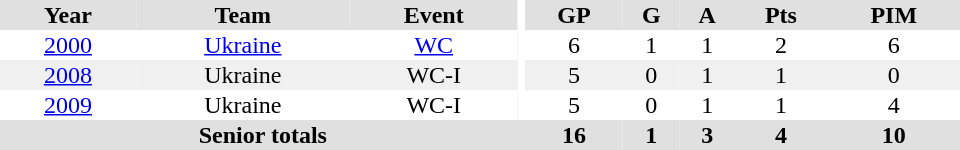<table border="0" cellpadding="1" cellspacing="0" ID="Table3" style="text-align:center; width:40em">
<tr bgcolor="#e0e0e0">
<th>Year</th>
<th>Team</th>
<th>Event</th>
<th rowspan="102" bgcolor="#ffffff"></th>
<th>GP</th>
<th>G</th>
<th>A</th>
<th>Pts</th>
<th>PIM</th>
</tr>
<tr>
<td><a href='#'>2000</a></td>
<td><a href='#'>Ukraine</a></td>
<td><a href='#'>WC</a></td>
<td>6</td>
<td>1</td>
<td>1</td>
<td>2</td>
<td>6</td>
</tr>
<tr bgcolor="#f0f0f0">
<td><a href='#'>2008</a></td>
<td>Ukraine</td>
<td>WC-I</td>
<td>5</td>
<td>0</td>
<td>1</td>
<td>1</td>
<td>0</td>
</tr>
<tr>
<td><a href='#'>2009</a></td>
<td>Ukraine</td>
<td>WC-I</td>
<td>5</td>
<td>0</td>
<td>1</td>
<td>1</td>
<td>4</td>
</tr>
<tr bgcolor="#e0e0e0">
<th colspan="4">Senior totals</th>
<th>16</th>
<th>1</th>
<th>3</th>
<th>4</th>
<th>10</th>
</tr>
</table>
